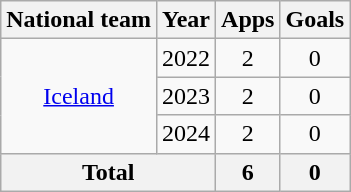<table class="wikitable" style="text-align:center">
<tr>
<th>National team</th>
<th>Year</th>
<th>Apps</th>
<th>Goals</th>
</tr>
<tr>
<td rowspan=3><a href='#'>Iceland</a></td>
<td>2022</td>
<td>2</td>
<td>0</td>
</tr>
<tr>
<td>2023</td>
<td>2</td>
<td>0</td>
</tr>
<tr>
<td>2024</td>
<td>2</td>
<td>0</td>
</tr>
<tr>
<th colspan="2">Total</th>
<th>6</th>
<th>0</th>
</tr>
</table>
